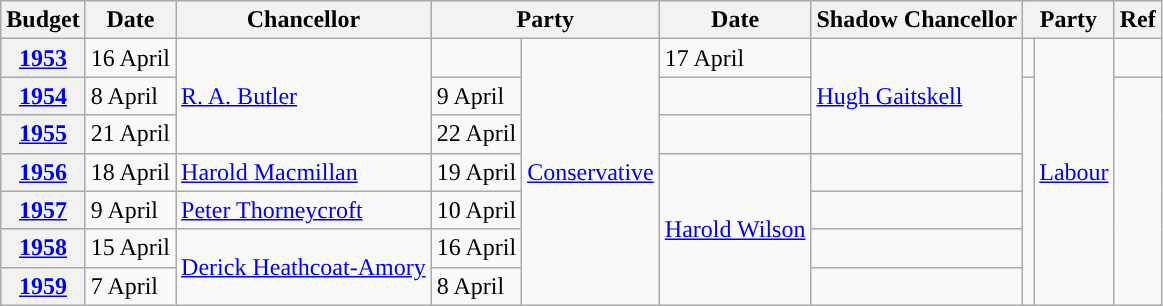<table class= "wikitable">
<tr>
<th scope= "col">Budget</th>
<th scope= "col">Date</th>
<th scope= "col">Chancellor</th>
<th colspan= "2">Party</th>
<th scope= "col">Date</th>
<th scope= "col">Shadow Chancellor</th>
<th colspan= "2">Party</th>
<th scope= "col">Ref</th>
</tr>
<tr>
<th><a href='#'>1953</a></th>
<td>16 April</td>
<td rowspan="3"><a href='#'>R. A. Butler</a></td>
<td style="background-color: "></td>
<td rowspan= "7"><a href='#'>Conservative</a></td>
<td>17 April</td>
<td rowspan="3"><a href='#'>Hugh Gaitskell</a></td>
<td style="background-color: "></td>
<td rowspan="7"><a href='#'>Labour</a></td>
<td></td>
</tr>
<tr>
<th><a href='#'>1954</a></th>
<td>8 April</td>
<td>9 April</td>
<td></td>
</tr>
<tr>
<th><a href='#'>1955</a></th>
<td>21 April</td>
<td>22 April</td>
<td></td>
</tr>
<tr>
<th><a href='#'>1956</a></th>
<td>18 April</td>
<td><a href='#'>Harold Macmillan</a></td>
<td>19 April</td>
<td rowspan="4"><a href='#'>Harold Wilson</a></td>
<td></td>
</tr>
<tr>
<th><a href='#'>1957</a></th>
<td>9 April</td>
<td><a href='#'>Peter Thorneycroft</a></td>
<td>10 April</td>
<td></td>
</tr>
<tr>
<th><a href='#'>1958</a></th>
<td>15 April</td>
<td rowspan="2"><a href='#'>Derick Heathcoat-Amory</a></td>
<td>16 April</td>
<td></td>
</tr>
<tr>
<th><a href='#'>1959</a></th>
<td>7 April</td>
<td>8 April</td>
<td></td>
</tr>
</table>
